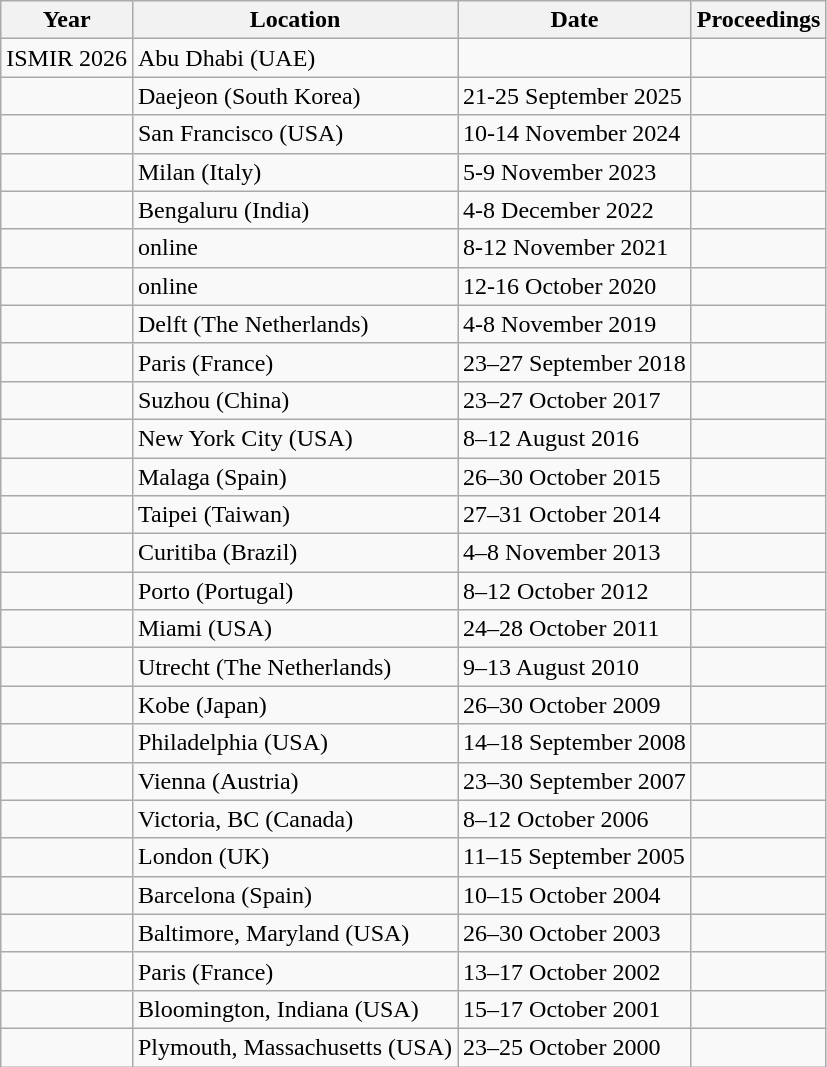<table class="wikitable sortable">
<tr>
<th>Year</th>
<th>Location</th>
<th class="unsortable">Date</th>
<th class="unsortable">Proceedings</th>
</tr>
<tr>
<td>ISMIR 2026</td>
<td> Abu Dhabi (UAE)</td>
<td></td>
<td></td>
</tr>
<tr>
<td></td>
<td> Daejeon (South Korea)</td>
<td>21-25 September 2025</td>
<td></td>
</tr>
<tr>
<td></td>
<td> San Francisco (USA)</td>
<td>10-14 November 2024</td>
<td></td>
</tr>
<tr>
<td></td>
<td> Milan (Italy)</td>
<td>5-9 November 2023</td>
<td></td>
</tr>
<tr>
<td></td>
<td> Bengaluru (India)</td>
<td>4-8 December 2022</td>
<td></td>
</tr>
<tr>
<td></td>
<td>online</td>
<td>8-12 November 2021</td>
<td></td>
</tr>
<tr>
<td></td>
<td>online</td>
<td>12-16 October 2020</td>
<td></td>
</tr>
<tr>
<td></td>
<td> Delft (The Netherlands)</td>
<td>4-8 November 2019</td>
<td></td>
</tr>
<tr>
<td></td>
<td> Paris (France)</td>
<td>23–27 September 2018</td>
<td></td>
</tr>
<tr>
<td></td>
<td> Suzhou (China)</td>
<td>23–27 October 2017</td>
<td></td>
</tr>
<tr>
<td></td>
<td> New York City (USA)</td>
<td>8–12 August 2016</td>
<td></td>
</tr>
<tr>
<td></td>
<td> Malaga (Spain)</td>
<td>26–30 October 2015</td>
<td></td>
</tr>
<tr>
<td></td>
<td> Taipei (Taiwan)</td>
<td>27–31 October 2014</td>
<td></td>
</tr>
<tr>
<td></td>
<td> Curitiba (Brazil)</td>
<td>4–8 November 2013</td>
<td></td>
</tr>
<tr>
<td></td>
<td> Porto (Portugal)</td>
<td>8–12 October 2012</td>
<td></td>
</tr>
<tr>
<td></td>
<td> Miami (USA)</td>
<td>24–28 October 2011</td>
<td></td>
</tr>
<tr>
<td></td>
<td> Utrecht (The Netherlands)</td>
<td>9–13 August 2010</td>
<td></td>
</tr>
<tr>
<td></td>
<td> Kobe (Japan)</td>
<td>26–30 October 2009</td>
<td></td>
</tr>
<tr>
<td></td>
<td> Philadelphia (USA)</td>
<td>14–18 September 2008</td>
<td></td>
</tr>
<tr>
<td></td>
<td> Vienna (Austria)</td>
<td>23–30 September 2007</td>
<td></td>
</tr>
<tr>
<td></td>
<td> Victoria, BC (Canada)</td>
<td>8–12 October 2006</td>
<td></td>
</tr>
<tr>
<td></td>
<td> London (UK)</td>
<td>11–15 September 2005</td>
<td></td>
</tr>
<tr>
<td></td>
<td> Barcelona (Spain)</td>
<td>10–15 October 2004</td>
<td></td>
</tr>
<tr>
<td></td>
<td> Baltimore, Maryland (USA)</td>
<td>26–30 October 2003</td>
<td></td>
</tr>
<tr>
<td></td>
<td> Paris (France)</td>
<td>13–17 October 2002</td>
<td></td>
</tr>
<tr>
<td></td>
<td> Bloomington, Indiana (USA)</td>
<td>15–17 October 2001</td>
<td></td>
</tr>
<tr>
<td></td>
<td> Plymouth, Massachusetts (USA)</td>
<td>23–25 October 2000</td>
<td></td>
</tr>
</table>
